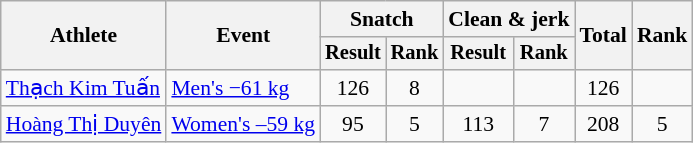<table class="wikitable" style="font-size:90%">
<tr>
<th rowspan="2">Athlete</th>
<th rowspan="2">Event</th>
<th colspan="2">Snatch</th>
<th colspan="2">Clean & jerk</th>
<th rowspan="2">Total</th>
<th rowspan="2">Rank</th>
</tr>
<tr style="font-size:95%">
<th>Result</th>
<th>Rank</th>
<th>Result</th>
<th>Rank</th>
</tr>
<tr align=center>
<td align=left><a href='#'>Thạch Kim Tuấn</a></td>
<td align=left><a href='#'>Men's −61 kg</a></td>
<td>126</td>
<td>8</td>
<td></td>
<td></td>
<td>126</td>
<td></td>
</tr>
<tr align=center>
<td align=left><a href='#'>Hoàng Thị Duyên</a></td>
<td align=left><a href='#'>Women's –59 kg</a></td>
<td>95</td>
<td>5</td>
<td>113</td>
<td>7</td>
<td>208</td>
<td>5</td>
</tr>
</table>
